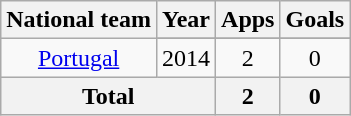<table class="wikitable" style="text-align:center">
<tr>
<th>National team</th>
<th>Year</th>
<th>Apps</th>
<th>Goals</th>
</tr>
<tr>
<td rowspan=2><a href='#'>Portugal</a></td>
</tr>
<tr>
<td>2014</td>
<td>2</td>
<td>0</td>
</tr>
<tr>
<th colspan="2">Total</th>
<th>2</th>
<th>0</th>
</tr>
</table>
